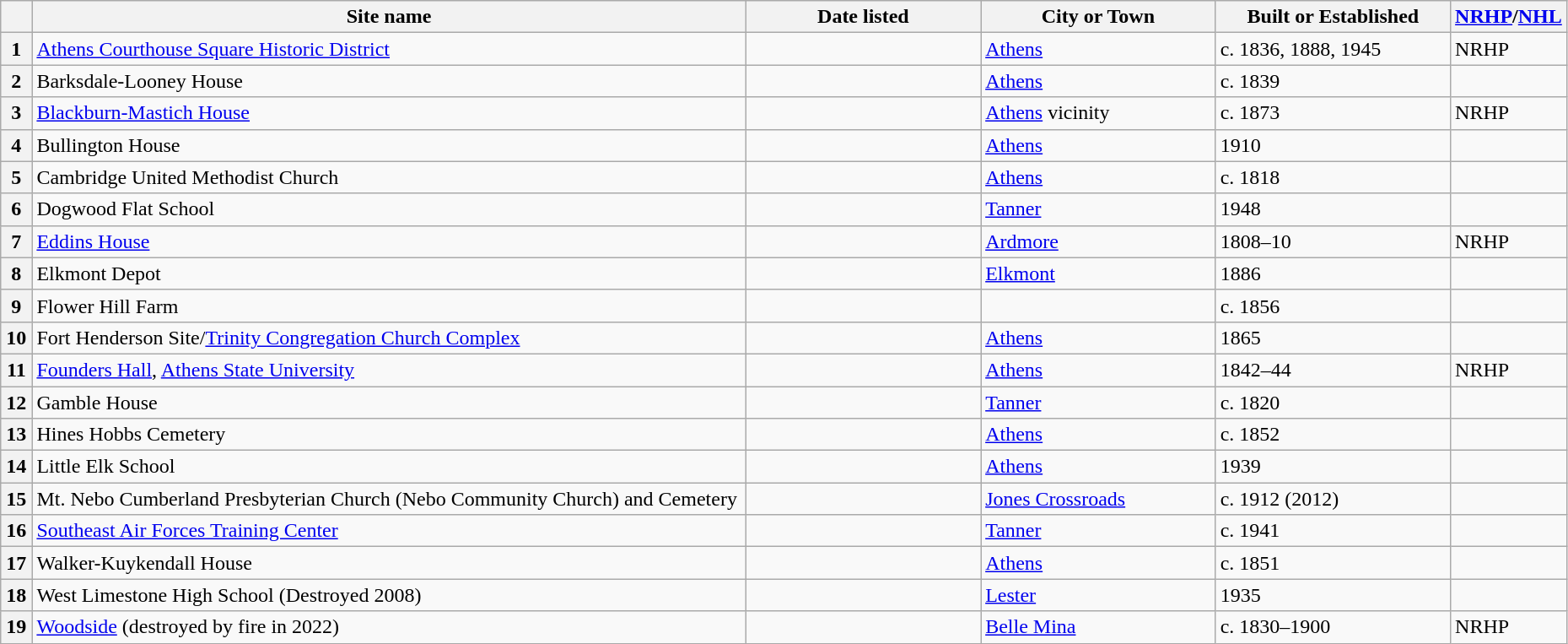<table class="wikitable" style="width:98%">
<tr>
<th width = 2% ></th>
<th><strong>Site name</strong></th>
<th width = 15% ><strong>Date listed</strong></th>
<th width = 15% ><strong>City or Town</strong></th>
<th width = 15% ><strong>Built or Established</strong></th>
<th width = 5%  ><strong><a href='#'>NRHP</a>/<a href='#'>NHL</a></strong></th>
</tr>
<tr ->
<th>1</th>
<td><a href='#'>Athens Courthouse Square Historic District</a></td>
<td></td>
<td><a href='#'>Athens</a></td>
<td>c. 1836, 1888, 1945</td>
<td>NRHP</td>
</tr>
<tr ->
<th>2</th>
<td>Barksdale-Looney House</td>
<td></td>
<td><a href='#'>Athens</a></td>
<td>c. 1839</td>
<td></td>
</tr>
<tr ->
<th>3</th>
<td><a href='#'>Blackburn-Mastich House</a></td>
<td></td>
<td><a href='#'>Athens</a> vicinity</td>
<td>c. 1873</td>
<td>NRHP</td>
</tr>
<tr ->
<th>4</th>
<td>Bullington House</td>
<td></td>
<td><a href='#'>Athens</a></td>
<td>1910</td>
<td></td>
</tr>
<tr ->
<th>5</th>
<td>Cambridge United Methodist Church</td>
<td></td>
<td><a href='#'>Athens</a></td>
<td>c. 1818</td>
<td></td>
</tr>
<tr ->
<th>6</th>
<td>Dogwood Flat School</td>
<td></td>
<td><a href='#'>Tanner</a></td>
<td>1948</td>
<td></td>
</tr>
<tr ->
<th>7</th>
<td><a href='#'>Eddins House</a></td>
<td></td>
<td><a href='#'>Ardmore</a></td>
<td>1808–10</td>
<td>NRHP</td>
</tr>
<tr ->
<th>8</th>
<td>Elkmont Depot</td>
<td></td>
<td><a href='#'>Elkmont</a></td>
<td>1886</td>
<td></td>
</tr>
<tr ->
<th>9</th>
<td>Flower Hill Farm</td>
<td></td>
<td></td>
<td>c. 1856</td>
<td></td>
</tr>
<tr ->
<th>10</th>
<td>Fort Henderson Site/<a href='#'>Trinity Congregation Church Complex</a></td>
<td></td>
<td><a href='#'>Athens</a></td>
<td>1865</td>
<td></td>
</tr>
<tr ->
<th>11</th>
<td><a href='#'>Founders Hall</a>, <a href='#'>Athens State University</a></td>
<td></td>
<td><a href='#'>Athens</a></td>
<td>1842–44</td>
<td>NRHP</td>
</tr>
<tr ->
<th>12</th>
<td>Gamble House</td>
<td></td>
<td><a href='#'>Tanner</a></td>
<td>c. 1820</td>
<td></td>
</tr>
<tr ->
<th>13</th>
<td>Hines Hobbs Cemetery</td>
<td></td>
<td><a href='#'>Athens</a></td>
<td>c. 1852</td>
<td></td>
</tr>
<tr ->
<th>14</th>
<td>Little Elk School</td>
<td></td>
<td><a href='#'>Athens</a></td>
<td>1939</td>
<td></td>
</tr>
<tr ->
<th>15</th>
<td>Mt. Nebo Cumberland Presbyterian Church (Nebo Community Church) and Cemetery</td>
<td></td>
<td><a href='#'>Jones Crossroads</a></td>
<td>c. 1912 (2012)</td>
<td></td>
</tr>
<tr ->
<th>16</th>
<td><a href='#'>Southeast Air Forces Training Center</a></td>
<td></td>
<td><a href='#'>Tanner</a></td>
<td>c. 1941</td>
<td></td>
</tr>
<tr ->
<th>17</th>
<td>Walker-Kuykendall House</td>
<td></td>
<td><a href='#'>Athens</a></td>
<td>c. 1851</td>
<td></td>
</tr>
<tr ->
<th>18</th>
<td>West Limestone High School (Destroyed 2008)</td>
<td></td>
<td><a href='#'>Lester</a></td>
<td>1935</td>
<td></td>
</tr>
<tr ->
<th>19</th>
<td><a href='#'>Woodside</a> (destroyed by fire in 2022)</td>
<td></td>
<td><a href='#'>Belle Mina</a></td>
<td>c. 1830–1900</td>
<td>NRHP</td>
</tr>
</table>
